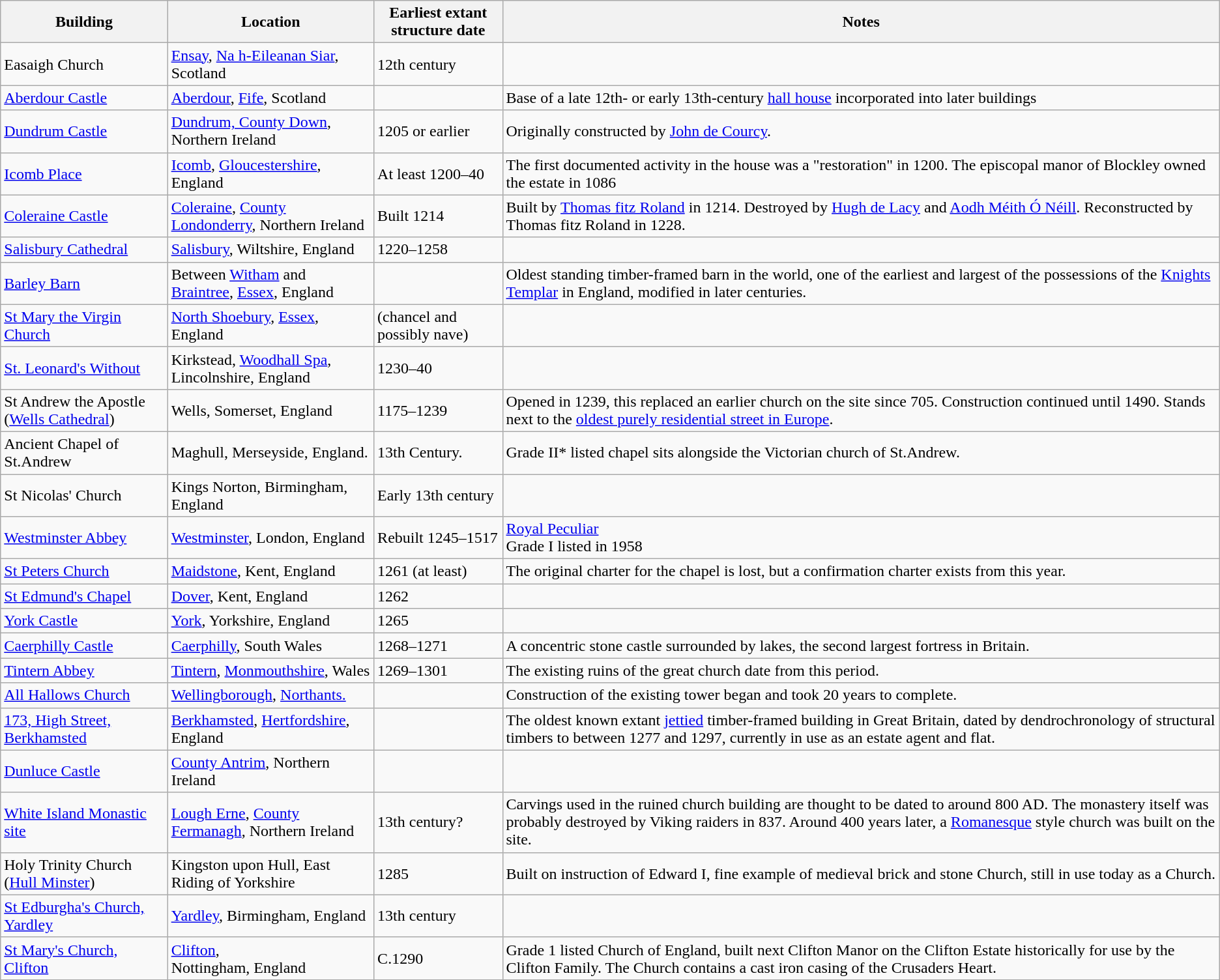<table class="wikitable sortable">
<tr>
<th>Building</th>
<th>Location</th>
<th>Earliest extant structure date</th>
<th>Notes</th>
</tr>
<tr>
<td>Easaigh Church</td>
<td><a href='#'>Ensay</a>, <a href='#'>Na h-Eileanan Siar</a>, Scotland</td>
<td>12th century</td>
<td></td>
</tr>
<tr>
<td><a href='#'>Aberdour Castle</a></td>
<td><a href='#'>Aberdour</a>, <a href='#'>Fife</a>, Scotland</td>
<td></td>
<td>Base of a late 12th- or early 13th-century <a href='#'>hall house</a> incorporated into later buildings</td>
</tr>
<tr>
<td><a href='#'>Dundrum Castle</a></td>
<td><a href='#'>Dundrum, County Down</a>, Northern Ireland</td>
<td>1205 or earlier</td>
<td>Originally constructed by <a href='#'>John de Courcy</a>.</td>
</tr>
<tr>
<td><a href='#'>Icomb Place</a></td>
<td><a href='#'>Icomb</a>, <a href='#'>Gloucestershire</a>, England</td>
<td>At least 1200–40</td>
<td>The first documented activity in the house was a "restoration" in 1200. The episcopal manor of Blockley owned the estate in 1086</td>
</tr>
<tr>
<td><a href='#'>Coleraine Castle</a></td>
<td><a href='#'>Coleraine</a>, <a href='#'>County Londonderry</a>, Northern Ireland</td>
<td>Built 1214</td>
<td>Built by <a href='#'>Thomas fitz Roland</a> in 1214. Destroyed by <a href='#'>Hugh de Lacy</a> and <a href='#'>Aodh Méith Ó Néill</a>. Reconstructed by Thomas fitz Roland in 1228.</td>
</tr>
<tr>
<td><a href='#'>Salisbury Cathedral</a></td>
<td><a href='#'>Salisbury</a>, Wiltshire, England</td>
<td>1220–1258</td>
</tr>
<tr>
<td><a href='#'>Barley Barn</a></td>
<td>Between <a href='#'>Witham</a> and <a href='#'>Braintree</a>, <a href='#'>Essex</a>, England</td>
<td></td>
<td>Oldest standing timber-framed barn in the world, one of the earliest and largest of the possessions of the <a href='#'>Knights Templar</a> in England, modified in later centuries.</td>
</tr>
<tr>
<td><a href='#'>St Mary the Virgin Church</a></td>
<td><a href='#'>North Shoebury</a>, <a href='#'>Essex</a>, England</td>
<td> (chancel and possibly nave)</td>
<td></td>
</tr>
<tr>
<td><a href='#'>St. Leonard's Without</a></td>
<td>Kirkstead, <a href='#'>Woodhall Spa</a>, Lincolnshire, England</td>
<td>1230–40</td>
<td></td>
</tr>
<tr>
<td>St Andrew the Apostle (<a href='#'>Wells Cathedral</a>)</td>
<td>Wells, Somerset, England</td>
<td>1175–1239</td>
<td>Opened in 1239, this replaced an earlier church on the site since 705. Construction continued until 1490. Stands next to the <a href='#'>oldest purely residential street in Europe</a>.</td>
</tr>
<tr>
<td>Ancient Chapel of St.Andrew</td>
<td>Maghull, Merseyside, England.</td>
<td>13th Century.</td>
<td>Grade II* listed chapel sits alongside the Victorian church of St.Andrew.</td>
</tr>
<tr>
<td>St Nicolas' Church</td>
<td>Kings Norton, Birmingham, England</td>
<td>Early 13th century</td>
<td></td>
</tr>
<tr>
<td><a href='#'>Westminster Abbey</a></td>
<td><a href='#'>Westminster</a>, London, England</td>
<td>Rebuilt 1245–1517</td>
<td><a href='#'>Royal Peculiar</a><br>Grade I listed in 1958</td>
</tr>
<tr>
<td><a href='#'>St Peters Church</a></td>
<td><a href='#'>Maidstone</a>, Kent, England</td>
<td>1261 (at least)</td>
<td>The original charter for the chapel is lost, but a confirmation charter exists from this year.</td>
</tr>
<tr>
<td><a href='#'>St Edmund's Chapel</a></td>
<td><a href='#'>Dover</a>, Kent, England</td>
<td>1262</td>
<td></td>
</tr>
<tr>
<td><a href='#'>York Castle</a></td>
<td><a href='#'>York</a>, Yorkshire, England</td>
<td>1265</td>
<td></td>
</tr>
<tr>
<td><a href='#'>Caerphilly Castle</a></td>
<td><a href='#'>Caerphilly</a>, South Wales</td>
<td>1268–1271</td>
<td>A concentric stone castle surrounded by lakes, the second largest fortress in Britain.</td>
</tr>
<tr>
<td><a href='#'>Tintern Abbey</a></td>
<td><a href='#'>Tintern</a>, <a href='#'>Monmouthshire</a>, Wales</td>
<td>1269–1301</td>
<td>The existing ruins of the great church date from this period.</td>
</tr>
<tr>
<td><a href='#'>All Hallows Church</a></td>
<td><a href='#'>Wellingborough</a>, <a href='#'>Northants.</a></td>
<td></td>
<td>Construction of the existing tower began  and took 20 years to complete.</td>
</tr>
<tr>
<td><a href='#'>173, High Street, Berkhamsted</a></td>
<td><a href='#'>Berkhamsted</a>, <a href='#'>Hertfordshire</a>, England</td>
<td></td>
<td>The oldest known extant <a href='#'>jettied</a> timber-framed building in Great Britain, dated by dendrochronology of structural timbers to between 1277 and 1297, currently in use as an estate agent and flat.</td>
</tr>
<tr>
<td><a href='#'>Dunluce Castle</a></td>
<td><a href='#'>County Antrim</a>, Northern Ireland</td>
<td></td>
<td></td>
</tr>
<tr>
<td><a href='#'>White Island Monastic site</a></td>
<td><a href='#'>Lough Erne</a>, <a href='#'>County Fermanagh</a>, Northern Ireland</td>
<td>13th century?</td>
<td>Carvings used in the ruined church building are thought to be dated to around 800 AD. The monastery itself was probably destroyed by Viking raiders in 837. Around 400 years later, a <a href='#'>Romanesque</a> style church was built on the site.</td>
</tr>
<tr>
<td>Holy Trinity Church (<a href='#'>Hull Minster</a>)</td>
<td>Kingston upon Hull, East Riding of Yorkshire</td>
<td>1285</td>
<td>Built on instruction of Edward I, fine example of medieval brick and stone Church, still in use today as a Church.</td>
</tr>
<tr>
<td><a href='#'>St Edburgha's Church, Yardley</a></td>
<td><a href='#'>Yardley</a>, Birmingham, England</td>
<td>13th century</td>
</tr>
<tr>
<td><a href='#'>St Mary's Church, Clifton</a></td>
<td><a href='#'>Clifton</a>,<br>Nottingham, England</td>
<td>C.1290</td>
<td>Grade 1 listed Church of England, built next Clifton Manor on the Clifton Estate historically for use by the Clifton Family. The Church contains a cast iron casing of the Crusaders Heart.</td>
</tr>
<tr>
</tr>
</table>
